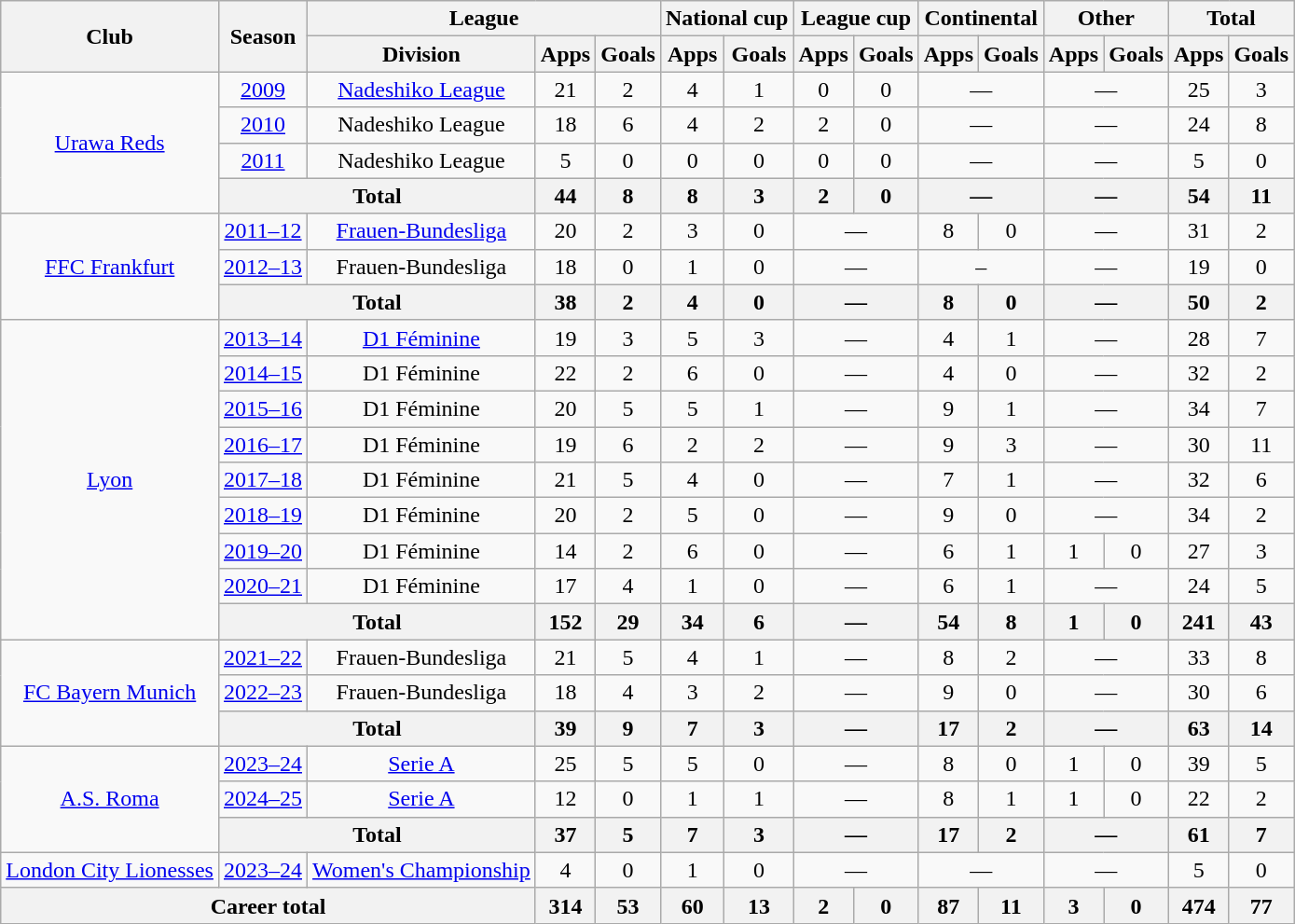<table class="wikitable" style="text-align:center">
<tr>
<th rowspan="2">Club</th>
<th rowspan="2">Season</th>
<th colspan="3">League</th>
<th colspan="2">National cup</th>
<th colspan="2">League cup</th>
<th colspan="2">Continental</th>
<th colspan="2">Other</th>
<th colspan="2">Total</th>
</tr>
<tr>
<th>Division</th>
<th>Apps</th>
<th>Goals</th>
<th>Apps</th>
<th>Goals</th>
<th>Apps</th>
<th>Goals</th>
<th>Apps</th>
<th>Goals</th>
<th>Apps</th>
<th>Goals</th>
<th>Apps</th>
<th>Goals</th>
</tr>
<tr>
<td rowspan="4"><a href='#'>Urawa Reds</a></td>
<td><a href='#'>2009</a></td>
<td><a href='#'>Nadeshiko League</a></td>
<td>21</td>
<td>2</td>
<td>4</td>
<td>1</td>
<td>0</td>
<td>0</td>
<td colspan="2">—</td>
<td colspan="2">—</td>
<td>25</td>
<td>3</td>
</tr>
<tr>
<td><a href='#'>2010</a></td>
<td>Nadeshiko League</td>
<td>18</td>
<td>6</td>
<td>4</td>
<td>2</td>
<td>2</td>
<td>0</td>
<td colspan="2">—</td>
<td colspan="2">—</td>
<td>24</td>
<td>8</td>
</tr>
<tr>
<td><a href='#'>2011</a></td>
<td>Nadeshiko League</td>
<td>5</td>
<td>0</td>
<td>0</td>
<td>0</td>
<td>0</td>
<td>0</td>
<td colspan="2">—</td>
<td colspan="2">—</td>
<td>5</td>
<td>0</td>
</tr>
<tr>
<th colspan="2"><strong>Total</strong></th>
<th><strong>44</strong></th>
<th><strong>8</strong></th>
<th>8</th>
<th><strong>3</strong></th>
<th>2</th>
<th>0</th>
<th colspan="2">—</th>
<th colspan="2">—</th>
<th><strong>54</strong></th>
<th><strong>11</strong></th>
</tr>
<tr>
<td rowspan="3"><a href='#'>FFC Frankfurt</a></td>
<td><a href='#'>2011–12</a></td>
<td><a href='#'>Frauen-Bundesliga</a></td>
<td>20</td>
<td>2</td>
<td>3</td>
<td>0</td>
<td colspan="2">—</td>
<td>8</td>
<td>0</td>
<td colspan="2">—</td>
<td>31</td>
<td>2</td>
</tr>
<tr>
<td><a href='#'>2012–13</a></td>
<td>Frauen-Bundesliga</td>
<td>18</td>
<td>0</td>
<td>1</td>
<td>0</td>
<td colspan="2">—</td>
<td colspan="2">–</td>
<td colspan="2">—</td>
<td>19</td>
<td>0</td>
</tr>
<tr>
<th colspan="2"><strong>Total</strong></th>
<th><strong>38</strong></th>
<th><strong>2</strong></th>
<th><strong>4</strong></th>
<th><strong>0</strong></th>
<th colspan="2">—</th>
<th><strong>8</strong></th>
<th><strong>0</strong></th>
<th colspan="2">—</th>
<th><strong>50</strong></th>
<th><strong>2</strong></th>
</tr>
<tr>
<td rowspan="9"><a href='#'>Lyon</a></td>
<td><a href='#'>2013–14</a></td>
<td><a href='#'>D1 Féminine</a></td>
<td>19</td>
<td>3</td>
<td>5</td>
<td>3</td>
<td colspan="2">—</td>
<td>4</td>
<td>1</td>
<td colspan="2">—</td>
<td>28</td>
<td>7</td>
</tr>
<tr>
<td><a href='#'>2014–15</a></td>
<td>D1 Féminine</td>
<td>22</td>
<td>2</td>
<td>6</td>
<td>0</td>
<td colspan="2">—</td>
<td>4</td>
<td>0</td>
<td colspan="2">—</td>
<td>32</td>
<td>2</td>
</tr>
<tr>
<td><a href='#'>2015–16</a></td>
<td>D1 Féminine</td>
<td>20</td>
<td>5</td>
<td>5</td>
<td>1</td>
<td colspan="2">—</td>
<td>9</td>
<td>1</td>
<td colspan="2">—</td>
<td>34</td>
<td>7</td>
</tr>
<tr>
<td><a href='#'>2016–17</a></td>
<td>D1 Féminine</td>
<td>19</td>
<td>6</td>
<td>2</td>
<td>2</td>
<td colspan="2">—</td>
<td>9</td>
<td>3</td>
<td colspan="2">—</td>
<td>30</td>
<td>11</td>
</tr>
<tr>
<td><a href='#'>2017–18</a></td>
<td>D1 Féminine</td>
<td>21</td>
<td>5</td>
<td>4</td>
<td>0</td>
<td colspan="2">—</td>
<td>7</td>
<td>1</td>
<td colspan="2">—</td>
<td>32</td>
<td>6</td>
</tr>
<tr>
<td><a href='#'>2018–19</a></td>
<td>D1 Féminine</td>
<td>20</td>
<td>2</td>
<td>5</td>
<td>0</td>
<td colspan="2">—</td>
<td>9</td>
<td>0</td>
<td colspan="2">—</td>
<td>34</td>
<td>2</td>
</tr>
<tr>
<td><a href='#'>2019–20</a></td>
<td>D1 Féminine</td>
<td>14</td>
<td>2</td>
<td>6</td>
<td>0</td>
<td colspan="2">—</td>
<td>6</td>
<td>1</td>
<td>1</td>
<td>0</td>
<td>27</td>
<td>3</td>
</tr>
<tr>
<td><a href='#'>2020–21</a></td>
<td>D1 Féminine</td>
<td>17</td>
<td>4</td>
<td>1</td>
<td>0</td>
<td colspan="2">—</td>
<td>6</td>
<td>1</td>
<td colspan="2">—</td>
<td>24</td>
<td>5</td>
</tr>
<tr>
<th colspan="2">Total</th>
<th><strong>152</strong></th>
<th><strong>29</strong></th>
<th><strong>34</strong></th>
<th><strong>6</strong></th>
<th colspan="2">—</th>
<th><strong>54</strong></th>
<th><strong>8</strong></th>
<th>1</th>
<th>0</th>
<th>241</th>
<th>43</th>
</tr>
<tr>
<td rowspan="3"><a href='#'>FC Bayern Munich</a></td>
<td><a href='#'>2021–22</a></td>
<td>Frauen-Bundesliga</td>
<td>21</td>
<td>5</td>
<td>4</td>
<td>1</td>
<td colspan="2">—</td>
<td>8</td>
<td>2</td>
<td colspan="2">—</td>
<td>33</td>
<td>8</td>
</tr>
<tr>
<td><a href='#'>2022–23</a></td>
<td>Frauen-Bundesliga</td>
<td>18</td>
<td>4</td>
<td>3</td>
<td>2</td>
<td colspan="2">—</td>
<td>9</td>
<td>0</td>
<td colspan="2">—</td>
<td>30</td>
<td>6</td>
</tr>
<tr>
<th colspan="2">Total</th>
<th>39</th>
<th>9</th>
<th>7</th>
<th>3</th>
<th colspan="2">—</th>
<th>17</th>
<th>2</th>
<th colspan="2">—</th>
<th>63</th>
<th>14</th>
</tr>
<tr>
<td rowspan="3"><a href='#'>A.S. Roma</a></td>
<td><a href='#'>2023–24</a></td>
<td><a href='#'>Serie A</a></td>
<td>25</td>
<td>5</td>
<td>5</td>
<td>0</td>
<td colspan="2">—</td>
<td>8</td>
<td>0</td>
<td>1</td>
<td>0</td>
<td>39</td>
<td>5</td>
</tr>
<tr>
<td><a href='#'>2024–25</a></td>
<td><a href='#'>Serie A</a></td>
<td>12</td>
<td>0</td>
<td>1</td>
<td>1</td>
<td colspan="2">—</td>
<td>8</td>
<td>1</td>
<td>1</td>
<td>0</td>
<td>22</td>
<td>2</td>
</tr>
<tr>
<th colspan="2">Total</th>
<th>37</th>
<th>5</th>
<th>7</th>
<th>3</th>
<th colspan="2">—</th>
<th>17</th>
<th>2</th>
<th colspan="2">—</th>
<th>61</th>
<th>7</th>
</tr>
<tr>
<td><a href='#'>London City Lionesses</a></td>
<td><a href='#'>2023–24</a></td>
<td><a href='#'>Women's Championship</a></td>
<td>4</td>
<td>0</td>
<td>1</td>
<td>0</td>
<td colspan="2">—</td>
<td colspan="2">—</td>
<td colspan="2">—</td>
<td>5</td>
<td>0</td>
</tr>
<tr>
<th colspan="3"><strong>Career total</strong></th>
<th>314</th>
<th>53</th>
<th>60</th>
<th>13</th>
<th>2</th>
<th>0</th>
<th>87</th>
<th>11</th>
<th>3</th>
<th>0</th>
<th>474</th>
<th>77</th>
</tr>
</table>
